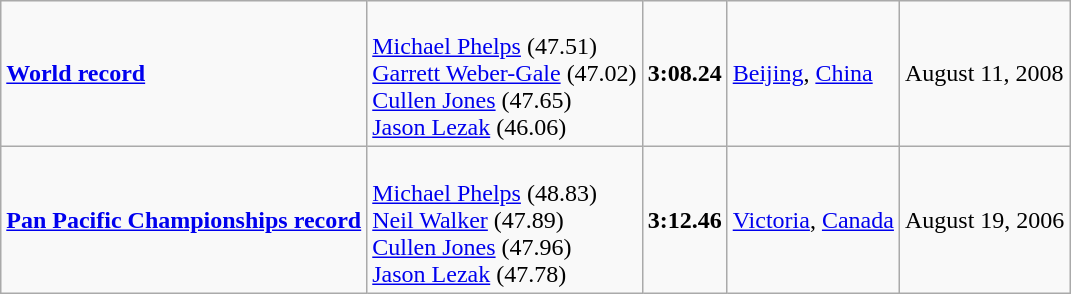<table class="wikitable">
<tr>
<td><strong><a href='#'>World record</a></strong></td>
<td><br><a href='#'>Michael Phelps</a> (47.51)<br><a href='#'>Garrett Weber-Gale</a> (47.02)<br><a href='#'>Cullen Jones</a> (47.65)<br><a href='#'>Jason Lezak</a> (46.06)</td>
<td><strong>3:08.24</strong></td>
<td><a href='#'>Beijing</a>, <a href='#'>China</a></td>
<td>August 11, 2008</td>
</tr>
<tr>
<td><strong><a href='#'>Pan Pacific Championships record</a></strong></td>
<td><br><a href='#'>Michael Phelps</a> (48.83)<br><a href='#'>Neil Walker</a> (47.89)<br><a href='#'>Cullen Jones</a> (47.96)<br><a href='#'>Jason Lezak</a> (47.78)</td>
<td><strong>3:12.46</strong></td>
<td><a href='#'>Victoria</a>, <a href='#'>Canada</a></td>
<td>August 19, 2006</td>
</tr>
</table>
